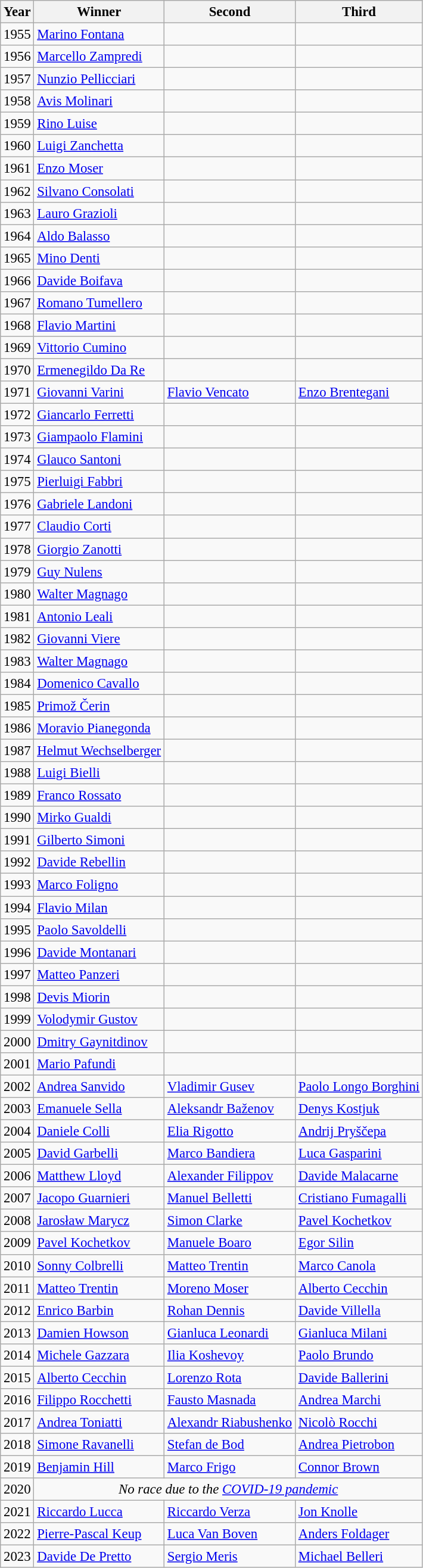<table class="wikitable" style="font-size:95%">
<tr>
<th>Year</th>
<th>Winner</th>
<th>Second</th>
<th>Third</th>
</tr>
<tr>
<td>1955</td>
<td> <a href='#'>Marino Fontana</a></td>
<td></td>
<td></td>
</tr>
<tr>
<td>1956</td>
<td> <a href='#'>Marcello Zampredi</a></td>
<td></td>
<td></td>
</tr>
<tr>
<td>1957</td>
<td> <a href='#'>Nunzio Pellicciari</a></td>
<td></td>
<td></td>
</tr>
<tr>
<td>1958</td>
<td> <a href='#'>Avis Molinari</a></td>
<td></td>
<td></td>
</tr>
<tr>
<td>1959</td>
<td> <a href='#'>Rino Luise</a></td>
<td></td>
<td></td>
</tr>
<tr>
<td>1960</td>
<td> <a href='#'>Luigi Zanchetta</a></td>
<td></td>
<td></td>
</tr>
<tr>
<td>1961</td>
<td> <a href='#'>Enzo Moser</a></td>
<td></td>
<td></td>
</tr>
<tr>
<td>1962</td>
<td> <a href='#'>Silvano Consolati</a></td>
<td></td>
<td></td>
</tr>
<tr>
<td>1963</td>
<td> <a href='#'>Lauro Grazioli</a></td>
<td></td>
<td></td>
</tr>
<tr>
<td>1964</td>
<td> <a href='#'>Aldo Balasso</a></td>
<td></td>
<td></td>
</tr>
<tr>
<td>1965</td>
<td> <a href='#'>Mino Denti</a></td>
<td></td>
<td></td>
</tr>
<tr>
<td>1966</td>
<td> <a href='#'>Davide Boifava</a></td>
<td></td>
<td></td>
</tr>
<tr>
<td>1967</td>
<td> <a href='#'>Romano Tumellero</a></td>
<td></td>
<td></td>
</tr>
<tr>
<td>1968</td>
<td> <a href='#'>Flavio Martini</a></td>
<td></td>
<td></td>
</tr>
<tr>
<td>1969</td>
<td> <a href='#'>Vittorio Cumino</a></td>
<td></td>
<td></td>
</tr>
<tr>
<td>1970</td>
<td> <a href='#'>Ermenegildo Da Re</a></td>
<td></td>
<td></td>
</tr>
<tr>
<td>1971</td>
<td> <a href='#'>Giovanni Varini</a></td>
<td> <a href='#'>Flavio Vencato</a></td>
<td> <a href='#'>Enzo Brentegani</a></td>
</tr>
<tr>
<td>1972</td>
<td> <a href='#'>Giancarlo Ferretti</a></td>
<td></td>
<td></td>
</tr>
<tr>
<td>1973</td>
<td> <a href='#'>Giampaolo Flamini</a></td>
<td></td>
<td></td>
</tr>
<tr>
<td>1974</td>
<td> <a href='#'>Glauco Santoni</a></td>
<td></td>
<td></td>
</tr>
<tr>
<td>1975</td>
<td> <a href='#'>Pierluigi Fabbri</a></td>
<td></td>
<td></td>
</tr>
<tr>
<td>1976</td>
<td> <a href='#'>Gabriele Landoni</a></td>
<td></td>
<td></td>
</tr>
<tr>
<td>1977</td>
<td> <a href='#'>Claudio Corti</a></td>
<td></td>
<td></td>
</tr>
<tr>
<td>1978</td>
<td> <a href='#'>Giorgio Zanotti</a></td>
<td></td>
<td></td>
</tr>
<tr>
<td>1979</td>
<td> <a href='#'>Guy Nulens</a></td>
<td></td>
<td></td>
</tr>
<tr>
<td>1980</td>
<td> <a href='#'>Walter Magnago</a></td>
<td></td>
<td></td>
</tr>
<tr>
<td>1981</td>
<td> <a href='#'>Antonio Leali</a></td>
<td></td>
<td></td>
</tr>
<tr>
<td>1982</td>
<td> <a href='#'>Giovanni Viere</a></td>
<td></td>
<td></td>
</tr>
<tr>
<td>1983</td>
<td> <a href='#'>Walter Magnago</a></td>
<td></td>
<td></td>
</tr>
<tr>
<td>1984</td>
<td> <a href='#'>Domenico Cavallo</a></td>
<td></td>
<td></td>
</tr>
<tr>
<td>1985</td>
<td> <a href='#'>Primož Čerin</a></td>
<td></td>
<td></td>
</tr>
<tr>
<td>1986</td>
<td> <a href='#'>Moravio Pianegonda</a></td>
<td></td>
<td></td>
</tr>
<tr>
<td>1987</td>
<td> <a href='#'>Helmut Wechselberger</a></td>
<td></td>
<td></td>
</tr>
<tr>
<td>1988</td>
<td> <a href='#'>Luigi Bielli</a></td>
<td></td>
<td></td>
</tr>
<tr>
<td>1989</td>
<td> <a href='#'>Franco Rossato</a></td>
<td></td>
<td></td>
</tr>
<tr>
<td>1990</td>
<td> <a href='#'>Mirko Gualdi</a></td>
<td></td>
<td></td>
</tr>
<tr>
<td>1991</td>
<td> <a href='#'>Gilberto Simoni</a></td>
<td></td>
<td></td>
</tr>
<tr>
<td>1992</td>
<td> <a href='#'>Davide Rebellin</a></td>
<td></td>
<td></td>
</tr>
<tr>
<td>1993</td>
<td> <a href='#'>Marco Foligno</a></td>
<td></td>
<td></td>
</tr>
<tr>
<td>1994</td>
<td> <a href='#'>Flavio Milan</a></td>
<td></td>
<td></td>
</tr>
<tr>
<td>1995</td>
<td> <a href='#'>Paolo Savoldelli</a></td>
<td></td>
<td></td>
</tr>
<tr>
<td>1996</td>
<td> <a href='#'>Davide Montanari</a></td>
<td></td>
<td></td>
</tr>
<tr>
<td>1997</td>
<td> <a href='#'>Matteo Panzeri</a></td>
<td></td>
<td></td>
</tr>
<tr>
<td>1998</td>
<td> <a href='#'>Devis Miorin</a></td>
<td></td>
<td></td>
</tr>
<tr>
<td>1999</td>
<td> <a href='#'>Volodymir Gustov</a></td>
<td></td>
<td></td>
</tr>
<tr>
<td>2000</td>
<td> <a href='#'>Dmitry Gaynitdinov</a></td>
<td></td>
<td></td>
</tr>
<tr>
<td>2001</td>
<td> <a href='#'>Mario Pafundi</a></td>
<td></td>
<td></td>
</tr>
<tr>
<td>2002</td>
<td> <a href='#'>Andrea Sanvido</a></td>
<td> <a href='#'>Vladimir Gusev</a></td>
<td> <a href='#'>Paolo Longo Borghini</a></td>
</tr>
<tr>
<td>2003</td>
<td> <a href='#'>Emanuele Sella</a></td>
<td> <a href='#'>Aleksandr Baženov</a></td>
<td> <a href='#'>Denys Kostjuk</a></td>
</tr>
<tr>
<td>2004</td>
<td> <a href='#'>Daniele Colli</a></td>
<td> <a href='#'>Elia Rigotto</a></td>
<td> <a href='#'>Andrij Pryščepa</a></td>
</tr>
<tr>
<td>2005</td>
<td> <a href='#'>David Garbelli</a></td>
<td> <a href='#'>Marco Bandiera</a></td>
<td> <a href='#'>Luca Gasparini</a></td>
</tr>
<tr>
<td>2006</td>
<td> <a href='#'>Matthew Lloyd</a></td>
<td> <a href='#'>Alexander Filippov</a></td>
<td> <a href='#'>Davide Malacarne</a></td>
</tr>
<tr>
<td>2007</td>
<td> <a href='#'>Jacopo Guarnieri</a></td>
<td> <a href='#'>Manuel Belletti</a></td>
<td> <a href='#'>Cristiano Fumagalli</a></td>
</tr>
<tr>
<td>2008</td>
<td> <a href='#'>Jarosław Marycz</a></td>
<td> <a href='#'>Simon Clarke</a></td>
<td> <a href='#'>Pavel Kochetkov</a></td>
</tr>
<tr>
<td>2009</td>
<td> <a href='#'>Pavel Kochetkov</a></td>
<td> <a href='#'>Manuele Boaro</a></td>
<td> <a href='#'>Egor Silin</a></td>
</tr>
<tr>
<td>2010</td>
<td> <a href='#'>Sonny Colbrelli</a></td>
<td> <a href='#'>Matteo Trentin</a></td>
<td> <a href='#'>Marco Canola</a></td>
</tr>
<tr>
<td>2011</td>
<td> <a href='#'>Matteo Trentin</a></td>
<td> <a href='#'>Moreno Moser</a></td>
<td> <a href='#'>Alberto Cecchin</a></td>
</tr>
<tr>
<td>2012</td>
<td> <a href='#'>Enrico Barbin</a></td>
<td> <a href='#'>Rohan Dennis</a></td>
<td> <a href='#'>Davide Villella</a></td>
</tr>
<tr>
<td>2013</td>
<td> <a href='#'>Damien Howson</a></td>
<td> <a href='#'>Gianluca Leonardi</a></td>
<td> <a href='#'>Gianluca Milani</a></td>
</tr>
<tr>
<td>2014</td>
<td> <a href='#'>Michele Gazzara</a></td>
<td> <a href='#'>Ilia Koshevoy</a></td>
<td> <a href='#'>Paolo Brundo</a></td>
</tr>
<tr>
<td>2015</td>
<td> <a href='#'>Alberto Cecchin</a></td>
<td> <a href='#'>Lorenzo Rota</a></td>
<td> <a href='#'>Davide Ballerini</a></td>
</tr>
<tr>
<td>2016</td>
<td> <a href='#'>Filippo Rocchetti</a></td>
<td> <a href='#'>Fausto Masnada</a></td>
<td> <a href='#'>Andrea Marchi</a></td>
</tr>
<tr>
<td>2017</td>
<td> <a href='#'>Andrea Toniatti</a></td>
<td> <a href='#'>Alexandr Riabushenko</a></td>
<td> <a href='#'>Nicolò Rocchi</a></td>
</tr>
<tr>
<td>2018</td>
<td> <a href='#'>Simone Ravanelli</a></td>
<td> <a href='#'>Stefan de Bod</a></td>
<td> <a href='#'>Andrea Pietrobon</a></td>
</tr>
<tr>
<td>2019</td>
<td> <a href='#'>Benjamin Hill</a></td>
<td> <a href='#'>Marco Frigo</a></td>
<td> <a href='#'>Connor Brown</a></td>
</tr>
<tr>
<td>2020</td>
<td colspan="3" align="center"><em>No race due to the <a href='#'>COVID-19 pandemic</a></em></td>
</tr>
<tr>
<td>2021</td>
<td> <a href='#'>Riccardo Lucca</a></td>
<td> <a href='#'>Riccardo Verza</a></td>
<td> <a href='#'>Jon Knolle</a></td>
</tr>
<tr>
<td>2022</td>
<td> <a href='#'>Pierre-Pascal Keup</a></td>
<td> <a href='#'>Luca Van Boven</a></td>
<td> <a href='#'>Anders Foldager</a></td>
</tr>
<tr>
<td>2023</td>
<td> <a href='#'>Davide De Pretto</a></td>
<td> <a href='#'>Sergio Meris</a></td>
<td> <a href='#'>Michael Belleri</a></td>
</tr>
</table>
